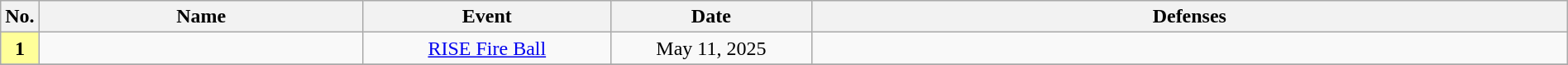<table class="wikitable" style="width:100%; font-size:100%;">
<tr>
<th style= width:1%;">No.</th>
<th style= width:21%;">Name</th>
<th style= width:16%;">Event</th>
<th style=width:13%;">Date</th>
<th style= width:49%;">Defenses</th>
</tr>
<tr>
<td align=center bgcolor="#FFFF99"><strong>1</strong></td>
<td align=left><br></td>
<td align=center><a href='#'>RISE Fire Ball</a><br></td>
<td align=center>May 11, 2025</td>
<td align=left></td>
</tr>
<tr>
</tr>
</table>
